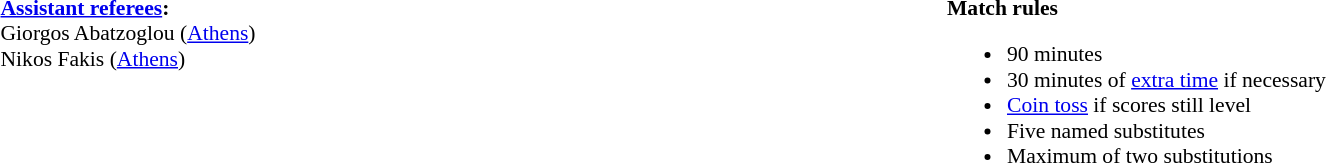<table width=100% style="font-size: 90%">
<tr>
<td width=50% valign=top><br><strong><a href='#'>Assistant referees</a>:</strong>
<br>Giorgos Abatzoglou (<a href='#'>Athens</a>)
<br>Nikos Fakis (<a href='#'>Athens</a>)</td>
<td width=50% valign=top><br><strong>Match rules</strong><ul><li>90 minutes</li><li>30 minutes of <a href='#'>extra time</a> if necessary</li><li><a href='#'>Coin toss</a> if scores still level</li><li>Five named substitutes</li><li>Maximum of two substitutions</li></ul></td>
</tr>
</table>
